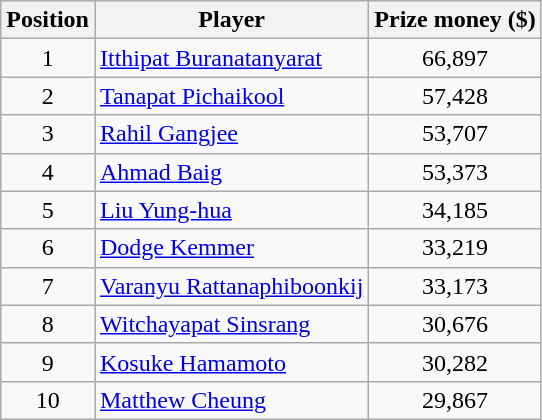<table class="wikitable">
<tr>
<th>Position</th>
<th>Player</th>
<th>Prize money ($)</th>
</tr>
<tr>
<td align=center>1</td>
<td> <a href='#'>Itthipat Buranatanyarat</a></td>
<td align=center>66,897</td>
</tr>
<tr>
<td align=center>2</td>
<td> <a href='#'>Tanapat Pichaikool</a></td>
<td align=center>57,428</td>
</tr>
<tr>
<td align=center>3</td>
<td> <a href='#'>Rahil Gangjee</a></td>
<td align=center>53,707</td>
</tr>
<tr>
<td align=center>4</td>
<td> <a href='#'>Ahmad Baig</a></td>
<td align=center>53,373</td>
</tr>
<tr>
<td align=center>5</td>
<td> <a href='#'>Liu Yung-hua</a></td>
<td align=center>34,185</td>
</tr>
<tr>
<td align=center>6</td>
<td> <a href='#'>Dodge Kemmer</a></td>
<td align=center>33,219</td>
</tr>
<tr>
<td align=center>7</td>
<td> <a href='#'>Varanyu Rattanaphiboonkij</a></td>
<td align=center>33,173</td>
</tr>
<tr>
<td align=center>8</td>
<td> <a href='#'>Witchayapat Sinsrang</a></td>
<td align=center>30,676</td>
</tr>
<tr>
<td align=center>9</td>
<td> <a href='#'>Kosuke Hamamoto</a></td>
<td align=center>30,282</td>
</tr>
<tr>
<td align=center>10</td>
<td> <a href='#'>Matthew Cheung</a></td>
<td align=center>29,867</td>
</tr>
</table>
